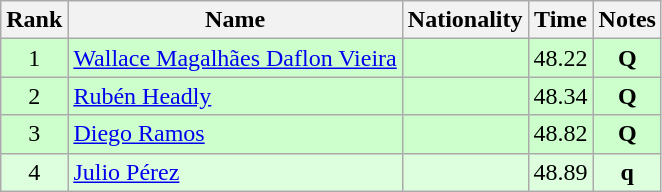<table class="wikitable sortable" style="text-align:center">
<tr>
<th>Rank</th>
<th>Name</th>
<th>Nationality</th>
<th>Time</th>
<th>Notes</th>
</tr>
<tr bgcolor=ccffcc>
<td align=center>1</td>
<td align=left><a href='#'>Wallace Magalhães Daflon Vieira</a></td>
<td align=left></td>
<td>48.22</td>
<td><strong>Q</strong></td>
</tr>
<tr bgcolor=ccffcc>
<td align=center>2</td>
<td align=left><a href='#'>Rubén Headly</a></td>
<td align=left></td>
<td>48.34</td>
<td><strong>Q</strong></td>
</tr>
<tr bgcolor=ccffcc>
<td align=center>3</td>
<td align=left><a href='#'>Diego Ramos</a></td>
<td align=left></td>
<td>48.82</td>
<td><strong>Q</strong></td>
</tr>
<tr bgcolor=ddffdd>
<td align=center>4</td>
<td align=left><a href='#'>Julio Pérez</a></td>
<td align=left></td>
<td>48.89</td>
<td><strong>q</strong></td>
</tr>
</table>
